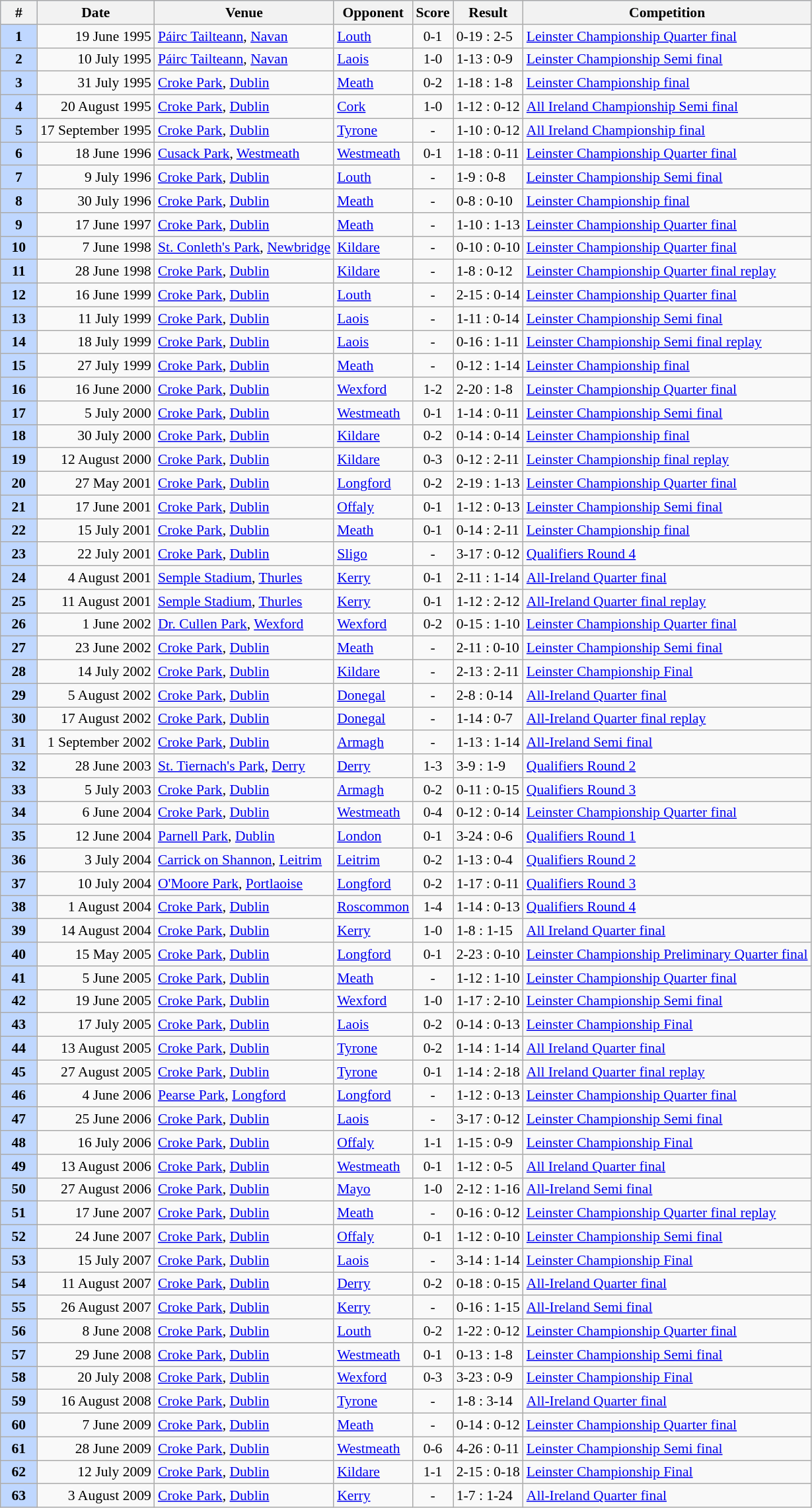<table class="wikitable collapsible collapsed" style="font-size:90%">
<tr align="center" bgcolor="BFD7FF">
<th width=30 style="text-align: center;">#</th>
<th>Date</th>
<th>Venue</th>
<th>Opponent</th>
<th>Score</th>
<th>Result</th>
<th>Competition</th>
</tr>
<tr>
<td style="text-align: center;" bgcolor="BFD7FF"><strong>1</strong></td>
<td align=right>19 June 1995</td>
<td><a href='#'>Páirc Tailteann</a>, <a href='#'>Navan</a></td>
<td><a href='#'>Louth</a></td>
<td style="text-align: center;">0-1</td>
<td>0-19 : 2-5</td>
<td><a href='#'>Leinster Championship Quarter final</a></td>
</tr>
<tr>
<td style="text-align: center;" bgcolor="BFD7FF"><strong>2</strong></td>
<td align=right>10 July 1995</td>
<td><a href='#'>Páirc Tailteann</a>, <a href='#'>Navan</a></td>
<td><a href='#'>Laois</a></td>
<td style="text-align: center;">1-0</td>
<td>1-13 : 0-9</td>
<td><a href='#'>Leinster Championship Semi final</a></td>
</tr>
<tr>
<td style="text-align: center;" bgcolor="BFD7FF"><strong>3</strong></td>
<td align=right>31 July 1995</td>
<td><a href='#'>Croke Park</a>, <a href='#'>Dublin</a></td>
<td><a href='#'>Meath</a></td>
<td style="text-align: center;">0-2</td>
<td>1-18 : 1-8</td>
<td><a href='#'>Leinster Championship final</a></td>
</tr>
<tr>
<td style="text-align: center;" bgcolor="BFD7FF"><strong>4</strong></td>
<td align=right>20 August 1995</td>
<td><a href='#'>Croke Park</a>, <a href='#'>Dublin</a></td>
<td><a href='#'>Cork</a></td>
<td style="text-align: center;">1-0</td>
<td>1-12 : 0-12</td>
<td><a href='#'>All Ireland Championship Semi final</a></td>
</tr>
<tr>
<td style="text-align: center;" bgcolor="BFD7FF"><strong>5</strong></td>
<td align=right>17 September 1995</td>
<td><a href='#'>Croke Park</a>, <a href='#'>Dublin</a></td>
<td><a href='#'>Tyrone</a></td>
<td style="text-align: center;">-</td>
<td>1-10 : 0-12</td>
<td><a href='#'>All Ireland Championship final</a></td>
</tr>
<tr>
<td style="text-align: center;" bgcolor="BFD7FF"><strong>6</strong></td>
<td align=right>18 June 1996</td>
<td><a href='#'>Cusack Park</a>, <a href='#'>Westmeath</a></td>
<td><a href='#'>Westmeath</a></td>
<td style="text-align: center;">0-1</td>
<td>1-18 : 0-11</td>
<td><a href='#'>Leinster Championship Quarter final</a></td>
</tr>
<tr>
<td style="text-align: center;" bgcolor="BFD7FF"><strong>7</strong></td>
<td align=right>9 July 1996</td>
<td><a href='#'>Croke Park</a>, <a href='#'>Dublin</a></td>
<td><a href='#'>Louth</a></td>
<td style="text-align: center;">-</td>
<td>1-9 : 0-8</td>
<td><a href='#'>Leinster Championship Semi final</a></td>
</tr>
<tr>
<td style="text-align: center;" bgcolor="BFD7FF"><strong>8</strong></td>
<td align=right>30 July 1996</td>
<td><a href='#'>Croke Park</a>, <a href='#'>Dublin</a></td>
<td><a href='#'>Meath</a></td>
<td style="text-align: center;">-</td>
<td>0-8 : 0-10</td>
<td><a href='#'>Leinster Championship final</a></td>
</tr>
<tr>
<td style="text-align: center;" bgcolor="BFD7FF"><strong>9</strong></td>
<td align=right>17 June 1997</td>
<td><a href='#'>Croke Park</a>, <a href='#'>Dublin</a></td>
<td><a href='#'>Meath</a></td>
<td style="text-align: center;">-</td>
<td>1-10 : 1-13</td>
<td><a href='#'>Leinster Championship Quarter final</a></td>
</tr>
<tr>
<td style="text-align: center;" bgcolor="BFD7FF"><strong>10</strong></td>
<td align=right>7 June 1998</td>
<td><a href='#'>St. Conleth's Park</a>, <a href='#'>Newbridge</a></td>
<td><a href='#'>Kildare</a></td>
<td style="text-align: center;">-</td>
<td>0-10 : 0-10</td>
<td><a href='#'>Leinster Championship Quarter final</a></td>
</tr>
<tr>
<td style="text-align: center;" bgcolor="BFD7FF"><strong>11</strong></td>
<td align=right>28 June 1998</td>
<td><a href='#'>Croke Park</a>, <a href='#'>Dublin</a></td>
<td><a href='#'>Kildare</a></td>
<td style="text-align: center;">-</td>
<td>1-8 : 0-12</td>
<td><a href='#'>Leinster Championship Quarter final replay</a></td>
</tr>
<tr>
<td style="text-align: center;" bgcolor="BFD7FF"><strong>12</strong></td>
<td align=right>16 June 1999</td>
<td><a href='#'>Croke Park</a>, <a href='#'>Dublin</a></td>
<td><a href='#'>Louth</a></td>
<td style="text-align: center;">-</td>
<td>2-15 : 0-14</td>
<td><a href='#'>Leinster Championship Quarter final</a></td>
</tr>
<tr>
<td style="text-align: center;" bgcolor="BFD7FF"><strong>13</strong></td>
<td align=right>11 July 1999</td>
<td><a href='#'>Croke Park</a>, <a href='#'>Dublin</a></td>
<td><a href='#'>Laois</a></td>
<td style="text-align: center;">-</td>
<td>1-11 : 0-14</td>
<td><a href='#'>Leinster Championship Semi final</a></td>
</tr>
<tr>
<td style="text-align: center;" bgcolor="BFD7FF"><strong>14</strong></td>
<td align=right>18 July 1999</td>
<td><a href='#'>Croke Park</a>, <a href='#'>Dublin</a></td>
<td><a href='#'>Laois</a></td>
<td style="text-align: center;">-</td>
<td>0-16 : 1-11</td>
<td><a href='#'>Leinster Championship Semi final replay</a></td>
</tr>
<tr>
<td style="text-align: center;" bgcolor="BFD7FF"><strong>15</strong></td>
<td align=right>27 July 1999</td>
<td><a href='#'>Croke Park</a>, <a href='#'>Dublin</a></td>
<td><a href='#'>Meath</a></td>
<td style="text-align: center;">-</td>
<td>0-12 : 1-14</td>
<td><a href='#'>Leinster Championship final</a></td>
</tr>
<tr>
<td style="text-align: center;" bgcolor="BFD7FF"><strong>16</strong></td>
<td align=right>16 June 2000</td>
<td><a href='#'>Croke Park</a>, <a href='#'>Dublin</a></td>
<td><a href='#'>Wexford</a></td>
<td style="text-align: center;">1-2</td>
<td>2-20 : 1-8</td>
<td><a href='#'>Leinster Championship Quarter final</a></td>
</tr>
<tr>
<td style="text-align: center;" bgcolor="BFD7FF"><strong>17</strong></td>
<td align=right>5 July 2000</td>
<td><a href='#'>Croke Park</a>, <a href='#'>Dublin</a></td>
<td><a href='#'>Westmeath</a></td>
<td style="text-align: center;">0-1</td>
<td>1-14 : 0-11</td>
<td><a href='#'>Leinster Championship Semi final</a></td>
</tr>
<tr>
<td style="text-align: center;" bgcolor="BFD7FF"><strong>18</strong></td>
<td align=right>30 July 2000</td>
<td><a href='#'>Croke Park</a>, <a href='#'>Dublin</a></td>
<td><a href='#'>Kildare</a></td>
<td style="text-align: center;">0-2</td>
<td>0-14 : 0-14</td>
<td><a href='#'>Leinster Championship final</a></td>
</tr>
<tr>
<td style="text-align: center;" bgcolor="BFD7FF"><strong>19</strong></td>
<td align=right>12 August 2000</td>
<td><a href='#'>Croke Park</a>, <a href='#'>Dublin</a></td>
<td><a href='#'>Kildare</a></td>
<td style="text-align: center;">0-3</td>
<td>0-12 : 2-11</td>
<td><a href='#'>Leinster Championship final replay</a></td>
</tr>
<tr>
<td style="text-align: center;" bgcolor="BFD7FF"><strong>20</strong></td>
<td align=right>27 May 2001</td>
<td><a href='#'>Croke Park</a>, <a href='#'>Dublin</a></td>
<td><a href='#'>Longford</a></td>
<td style="text-align: center;">0-2</td>
<td>2-19 : 1-13</td>
<td><a href='#'>Leinster Championship Quarter final</a></td>
</tr>
<tr>
<td style="text-align: center;" bgcolor="BFD7FF"><strong>21</strong></td>
<td align=right>17 June 2001</td>
<td><a href='#'>Croke Park</a>, <a href='#'>Dublin</a></td>
<td><a href='#'>Offaly</a></td>
<td style="text-align: center;">0-1</td>
<td>1-12 : 0-13</td>
<td><a href='#'>Leinster Championship Semi final</a></td>
</tr>
<tr>
<td style="text-align: center;" bgcolor="BFD7FF"><strong>22</strong></td>
<td align=right>15 July 2001</td>
<td><a href='#'>Croke Park</a>, <a href='#'>Dublin</a></td>
<td><a href='#'>Meath</a></td>
<td style="text-align: center;">0-1</td>
<td>0-14 : 2-11</td>
<td><a href='#'>Leinster Championship final</a></td>
</tr>
<tr>
<td style="text-align: center;" bgcolor="BFD7FF"><strong>23</strong></td>
<td align=right>22 July 2001</td>
<td><a href='#'>Croke Park</a>, <a href='#'>Dublin</a></td>
<td><a href='#'>Sligo</a></td>
<td style="text-align: center;">-</td>
<td>3-17 : 0-12</td>
<td><a href='#'>Qualifiers Round 4</a></td>
</tr>
<tr>
<td style="text-align: center;" bgcolor="BFD7FF"><strong>24</strong></td>
<td align=right>4 August 2001</td>
<td><a href='#'>Semple Stadium</a>, <a href='#'>Thurles</a></td>
<td><a href='#'>Kerry</a></td>
<td style="text-align: center;">0-1</td>
<td>2-11 : 1-14</td>
<td><a href='#'>All-Ireland Quarter final</a></td>
</tr>
<tr>
<td style="text-align: center;" bgcolor="BFD7FF"><strong>25</strong></td>
<td align=right>11 August 2001</td>
<td><a href='#'>Semple Stadium</a>, <a href='#'>Thurles</a></td>
<td><a href='#'>Kerry</a></td>
<td style="text-align: center;">0-1</td>
<td>1-12 : 2-12</td>
<td><a href='#'>All-Ireland Quarter final replay</a></td>
</tr>
<tr>
<td style="text-align: center;" bgcolor="BFD7FF"><strong>26</strong></td>
<td align=right>1 June 2002</td>
<td><a href='#'>Dr. Cullen Park</a>, <a href='#'>Wexford</a></td>
<td><a href='#'>Wexford</a></td>
<td style="text-align: center;">0-2</td>
<td>0-15 : 1-10</td>
<td><a href='#'>Leinster Championship Quarter final</a></td>
</tr>
<tr>
<td style="text-align: center;" bgcolor="BFD7FF"><strong>27</strong></td>
<td align=right>23 June 2002</td>
<td><a href='#'>Croke Park</a>, <a href='#'>Dublin</a></td>
<td><a href='#'>Meath</a></td>
<td style="text-align: center;">-</td>
<td>2-11 : 0-10</td>
<td><a href='#'>Leinster Championship Semi final</a></td>
</tr>
<tr>
<td style="text-align: center;" bgcolor="BFD7FF"><strong>28</strong></td>
<td align=right>14 July 2002</td>
<td><a href='#'>Croke Park</a>, <a href='#'>Dublin</a></td>
<td><a href='#'>Kildare</a></td>
<td style="text-align: center;">-</td>
<td>2-13 : 2-11</td>
<td><a href='#'>Leinster Championship Final</a></td>
</tr>
<tr>
<td style="text-align: center;" bgcolor="BFD7FF"><strong>29</strong></td>
<td align=right>5 August 2002</td>
<td><a href='#'>Croke Park</a>, <a href='#'>Dublin</a></td>
<td><a href='#'>Donegal</a></td>
<td style="text-align: center;">-</td>
<td>2-8 : 0-14</td>
<td><a href='#'>All-Ireland Quarter final</a></td>
</tr>
<tr>
<td style="text-align: center;" bgcolor="BFD7FF"><strong>30</strong></td>
<td align=right>17 August 2002</td>
<td><a href='#'>Croke Park</a>, <a href='#'>Dublin</a></td>
<td><a href='#'>Donegal</a></td>
<td style="text-align: center;">-</td>
<td>1-14 : 0-7</td>
<td><a href='#'>All-Ireland Quarter final replay</a></td>
</tr>
<tr>
<td style="text-align: center;" bgcolor="BFD7FF"><strong>31</strong></td>
<td align=right>1 September 2002</td>
<td><a href='#'>Croke Park</a>, <a href='#'>Dublin</a></td>
<td><a href='#'>Armagh</a></td>
<td style="text-align: center;">-</td>
<td>1-13 : 1-14</td>
<td><a href='#'>All-Ireland Semi final</a></td>
</tr>
<tr>
<td style="text-align: center;" bgcolor="BFD7FF"><strong>32</strong></td>
<td align=right>28 June 2003</td>
<td><a href='#'>St. Tiernach's Park</a>, <a href='#'>Derry</a></td>
<td><a href='#'>Derry</a></td>
<td style="text-align: center;">1-3</td>
<td>3-9 : 1-9</td>
<td><a href='#'>Qualifiers Round 2</a></td>
</tr>
<tr>
<td style="text-align: center;" bgcolor="BFD7FF"><strong>33</strong></td>
<td align=right>5 July 2003</td>
<td><a href='#'>Croke Park</a>, <a href='#'>Dublin</a></td>
<td><a href='#'>Armagh</a></td>
<td style="text-align: center;">0-2</td>
<td>0-11 : 0-15</td>
<td><a href='#'>Qualifiers Round 3</a></td>
</tr>
<tr>
<td style="text-align: center;" bgcolor="BFD7FF"><strong>34</strong></td>
<td align=right>6 June 2004</td>
<td><a href='#'>Croke Park</a>, <a href='#'>Dublin</a></td>
<td><a href='#'>Westmeath</a></td>
<td style="text-align: center;">0-4</td>
<td>0-12 : 0-14</td>
<td><a href='#'>Leinster Championship Quarter final</a></td>
</tr>
<tr>
<td style="text-align: center;" bgcolor="BFD7FF"><strong>35</strong></td>
<td align=right>12 June 2004</td>
<td><a href='#'>Parnell Park</a>, <a href='#'>Dublin</a></td>
<td><a href='#'>London</a></td>
<td style="text-align: center;">0-1</td>
<td>3-24 : 0-6</td>
<td><a href='#'>Qualifiers Round 1</a></td>
</tr>
<tr>
<td style="text-align: center;" bgcolor="BFD7FF"><strong>36</strong></td>
<td align=right>3 July 2004</td>
<td><a href='#'>Carrick on Shannon</a>, <a href='#'>Leitrim</a></td>
<td><a href='#'>Leitrim</a></td>
<td style="text-align: center;">0-2</td>
<td>1-13 : 0-4</td>
<td><a href='#'>Qualifiers Round 2</a></td>
</tr>
<tr>
<td style="text-align: center;" bgcolor="BFD7FF"><strong>37</strong></td>
<td align=right>10 July 2004</td>
<td><a href='#'>O'Moore Park</a>, <a href='#'>Portlaoise</a></td>
<td><a href='#'>Longford</a></td>
<td style="text-align: center;">0-2</td>
<td>1-17 : 0-11</td>
<td><a href='#'>Qualifiers Round 3</a></td>
</tr>
<tr>
<td style="text-align: center;" bgcolor="BFD7FF"><strong>38</strong></td>
<td align=right>1 August 2004</td>
<td><a href='#'>Croke Park</a>, <a href='#'>Dublin</a></td>
<td><a href='#'>Roscommon</a></td>
<td style="text-align: center;">1-4</td>
<td>1-14 : 0-13</td>
<td><a href='#'>Qualifiers Round 4</a></td>
</tr>
<tr>
<td style="text-align: center;" bgcolor="BFD7FF"><strong>39</strong></td>
<td align=right>14 August 2004</td>
<td><a href='#'>Croke Park</a>, <a href='#'>Dublin</a></td>
<td><a href='#'>Kerry</a></td>
<td style="text-align: center;">1-0</td>
<td>1-8 : 1-15</td>
<td><a href='#'>All Ireland Quarter final</a></td>
</tr>
<tr>
<td style="text-align: center;" bgcolor="BFD7FF"><strong>40</strong></td>
<td align=right>15 May 2005</td>
<td><a href='#'>Croke Park</a>, <a href='#'>Dublin</a></td>
<td><a href='#'>Longford</a></td>
<td style="text-align: center;">0-1</td>
<td>2-23 : 0-10</td>
<td><a href='#'>Leinster Championship Preliminary Quarter final</a></td>
</tr>
<tr>
<td style="text-align: center;" bgcolor="BFD7FF"><strong>41</strong></td>
<td align=right>5 June 2005</td>
<td><a href='#'>Croke Park</a>, <a href='#'>Dublin</a></td>
<td><a href='#'>Meath</a></td>
<td style="text-align: center;">-</td>
<td>1-12 : 1-10</td>
<td><a href='#'>Leinster Championship Quarter final</a></td>
</tr>
<tr>
<td style="text-align: center;" bgcolor="BFD7FF"><strong>42</strong></td>
<td align=right>19 June 2005</td>
<td><a href='#'>Croke Park</a>, <a href='#'>Dublin</a></td>
<td><a href='#'>Wexford</a></td>
<td style="text-align: center;">1-0</td>
<td>1-17 : 2-10</td>
<td><a href='#'>Leinster Championship Semi final</a></td>
</tr>
<tr>
<td style="text-align: center;" bgcolor="BFD7FF"><strong>43</strong></td>
<td align=right>17 July 2005</td>
<td><a href='#'>Croke Park</a>, <a href='#'>Dublin</a></td>
<td><a href='#'>Laois</a></td>
<td style="text-align: center;">0-2</td>
<td>0-14 : 0-13</td>
<td><a href='#'>Leinster Championship Final</a></td>
</tr>
<tr>
<td style="text-align: center;" bgcolor="BFD7FF"><strong>44</strong></td>
<td align=right>13 August 2005</td>
<td><a href='#'>Croke Park</a>, <a href='#'>Dublin</a></td>
<td><a href='#'>Tyrone</a></td>
<td style="text-align: center;">0-2</td>
<td>1-14 : 1-14</td>
<td><a href='#'>All Ireland Quarter final</a></td>
</tr>
<tr>
<td style="text-align: center;" bgcolor="BFD7FF"><strong>45</strong></td>
<td align=right>27 August 2005</td>
<td><a href='#'>Croke Park</a>, <a href='#'>Dublin</a></td>
<td><a href='#'>Tyrone</a></td>
<td style="text-align: center;">0-1</td>
<td>1-14 : 2-18</td>
<td><a href='#'>All Ireland Quarter final replay</a></td>
</tr>
<tr>
<td style="text-align: center;" bgcolor="BFD7FF"><strong>46</strong></td>
<td align=right>4 June 2006</td>
<td><a href='#'>Pearse Park</a>, <a href='#'>Longford</a></td>
<td><a href='#'>Longford</a></td>
<td style="text-align: center;">-</td>
<td>1-12 : 0-13</td>
<td><a href='#'>Leinster Championship Quarter final</a></td>
</tr>
<tr>
<td style="text-align: center;" bgcolor="BFD7FF"><strong>47</strong></td>
<td align=right>25 June 2006</td>
<td><a href='#'>Croke Park</a>, <a href='#'>Dublin</a></td>
<td><a href='#'>Laois</a></td>
<td style="text-align: center;">-</td>
<td>3-17 : 0-12</td>
<td><a href='#'>Leinster Championship Semi final</a></td>
</tr>
<tr>
<td style="text-align: center;" bgcolor="BFD7FF"><strong>48</strong></td>
<td align=right>16 July 2006</td>
<td><a href='#'>Croke Park</a>, <a href='#'>Dublin</a></td>
<td><a href='#'>Offaly</a></td>
<td style="text-align: center;">1-1</td>
<td>1-15 : 0-9</td>
<td><a href='#'>Leinster Championship Final</a></td>
</tr>
<tr>
<td style="text-align: center;" bgcolor="BFD7FF"><strong>49</strong></td>
<td align=right>13 August 2006</td>
<td><a href='#'>Croke Park</a>, <a href='#'>Dublin</a></td>
<td><a href='#'>Westmeath</a></td>
<td style="text-align: center;">0-1</td>
<td>1-12 : 0-5</td>
<td><a href='#'>All Ireland Quarter final</a></td>
</tr>
<tr>
<td style="text-align: center;" bgcolor="BFD7FF"><strong>50</strong></td>
<td align=right>27 August 2006</td>
<td><a href='#'>Croke Park</a>, <a href='#'>Dublin</a></td>
<td><a href='#'>Mayo</a></td>
<td style="text-align: center;">1-0</td>
<td>2-12 : 1-16</td>
<td><a href='#'>All-Ireland Semi final</a></td>
</tr>
<tr>
<td style="text-align: center;" bgcolor="BFD7FF"><strong>51</strong></td>
<td align=right>17 June 2007</td>
<td><a href='#'>Croke Park</a>, <a href='#'>Dublin</a></td>
<td><a href='#'>Meath</a></td>
<td style="text-align: center;">-</td>
<td>0-16 : 0-12</td>
<td><a href='#'>Leinster Championship Quarter final replay</a></td>
</tr>
<tr>
<td style="text-align: center;" bgcolor="BFD7FF"><strong>52</strong></td>
<td align=right>24 June 2007</td>
<td><a href='#'>Croke Park</a>, <a href='#'>Dublin</a></td>
<td><a href='#'>Offaly</a></td>
<td style="text-align: center;">0-1</td>
<td>1-12 : 0-10</td>
<td><a href='#'>Leinster Championship Semi final</a></td>
</tr>
<tr>
<td style="text-align: center;" bgcolor="BFD7FF"><strong>53</strong></td>
<td align=right>15 July 2007</td>
<td><a href='#'>Croke Park</a>, <a href='#'>Dublin</a></td>
<td><a href='#'>Laois</a></td>
<td style="text-align: center;">-</td>
<td>3-14 : 1-14</td>
<td><a href='#'>Leinster Championship Final</a></td>
</tr>
<tr>
<td style="text-align: center;" bgcolor="BFD7FF"><strong>54</strong></td>
<td align=right>11 August 2007</td>
<td><a href='#'>Croke Park</a>, <a href='#'>Dublin</a></td>
<td><a href='#'>Derry</a></td>
<td style="text-align: center;">0-2</td>
<td>0-18 : 0-15</td>
<td><a href='#'>All-Ireland Quarter final</a></td>
</tr>
<tr>
<td style="text-align: center;" bgcolor="BFD7FF"><strong>55</strong></td>
<td align=right>26 August 2007</td>
<td><a href='#'>Croke Park</a>, <a href='#'>Dublin</a></td>
<td><a href='#'>Kerry</a></td>
<td style="text-align: center;">-</td>
<td>0-16 : 1-15</td>
<td><a href='#'>All-Ireland Semi final</a></td>
</tr>
<tr>
<td style="text-align: center;" bgcolor="BFD7FF"><strong>56</strong></td>
<td align=right>8 June 2008</td>
<td><a href='#'>Croke Park</a>, <a href='#'>Dublin</a></td>
<td><a href='#'>Louth</a></td>
<td style="text-align: center;">0-2</td>
<td>1-22 : 0-12</td>
<td><a href='#'>Leinster Championship Quarter final</a></td>
</tr>
<tr>
<td style="text-align: center;" bgcolor="BFD7FF"><strong>57</strong></td>
<td align=right>29 June 2008</td>
<td><a href='#'>Croke Park</a>, <a href='#'>Dublin</a></td>
<td><a href='#'>Westmeath</a></td>
<td style="text-align: center;">0-1</td>
<td>0-13 : 1-8</td>
<td><a href='#'>Leinster Championship Semi final</a></td>
</tr>
<tr>
<td style="text-align: center;" bgcolor="BFD7FF"><strong>58</strong></td>
<td align=right>20 July 2008</td>
<td><a href='#'>Croke Park</a>, <a href='#'>Dublin</a></td>
<td><a href='#'>Wexford</a></td>
<td style="text-align: center;">0-3</td>
<td>3-23 : 0-9</td>
<td><a href='#'>Leinster Championship Final</a></td>
</tr>
<tr>
<td style="text-align: center;" bgcolor="BFD7FF"><strong>59</strong></td>
<td align=right>16 August 2008</td>
<td><a href='#'>Croke Park</a>, <a href='#'>Dublin</a></td>
<td><a href='#'>Tyrone</a></td>
<td style="text-align: center;">-</td>
<td>1-8 : 3-14</td>
<td><a href='#'>All-Ireland Quarter final</a></td>
</tr>
<tr>
<td style="text-align: center;" bgcolor="BFD7FF"><strong>60</strong></td>
<td align=right>7 June 2009</td>
<td><a href='#'>Croke Park</a>, <a href='#'>Dublin</a></td>
<td><a href='#'>Meath</a></td>
<td style="text-align: center;">-</td>
<td>0-14 : 0-12</td>
<td><a href='#'>Leinster Championship Quarter final</a></td>
</tr>
<tr>
<td style="text-align: center;" bgcolor="BFD7FF"><strong>61</strong></td>
<td align=right>28 June 2009</td>
<td><a href='#'>Croke Park</a>, <a href='#'>Dublin</a></td>
<td><a href='#'>Westmeath</a></td>
<td style="text-align: center;">0-6</td>
<td>4-26 : 0-11</td>
<td><a href='#'>Leinster Championship Semi final</a></td>
</tr>
<tr>
<td style="text-align: center;" bgcolor="BFD7FF"><strong>62</strong></td>
<td align=right>12 July 2009</td>
<td><a href='#'>Croke Park</a>, <a href='#'>Dublin</a></td>
<td><a href='#'>Kildare</a></td>
<td style="text-align: center;">1-1</td>
<td>2-15 : 0-18</td>
<td><a href='#'>Leinster Championship Final</a></td>
</tr>
<tr>
<td style="text-align: center;" bgcolor="BFD7FF"><strong>63</strong></td>
<td align=right>3 August 2009</td>
<td><a href='#'>Croke Park</a>, <a href='#'>Dublin</a></td>
<td><a href='#'>Kerry</a></td>
<td style="text-align: center;">-</td>
<td>1-7 : 1-24</td>
<td><a href='#'>All-Ireland Quarter final</a></td>
</tr>
</table>
